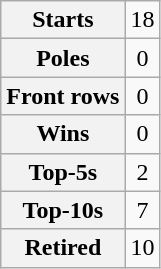<table class="wikitable" style="text-align:center">
<tr>
<th>Starts</th>
<td>18</td>
</tr>
<tr>
<th>Poles</th>
<td>0</td>
</tr>
<tr>
<th>Front rows</th>
<td>0</td>
</tr>
<tr>
<th>Wins</th>
<td>0</td>
</tr>
<tr>
<th>Top-5s</th>
<td>2</td>
</tr>
<tr>
<th>Top-10s</th>
<td>7</td>
</tr>
<tr>
<th>Retired</th>
<td>10</td>
</tr>
</table>
